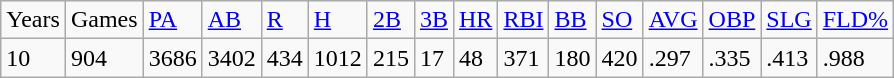<table class="wikitable">
<tr>
<td>Years</td>
<td>Games</td>
<td><a href='#'>PA</a></td>
<td><a href='#'>AB</a></td>
<td><a href='#'>R</a></td>
<td><a href='#'>H</a></td>
<td><a href='#'>2B</a></td>
<td><a href='#'>3B</a></td>
<td><a href='#'>HR</a></td>
<td><a href='#'>RBI</a></td>
<td><a href='#'>BB</a></td>
<td><a href='#'>SO</a></td>
<td><a href='#'>AVG</a></td>
<td><a href='#'>OBP</a></td>
<td><a href='#'>SLG</a></td>
<td><a href='#'>FLD%</a></td>
</tr>
<tr>
<td>10</td>
<td>904</td>
<td>3686</td>
<td>3402</td>
<td>434</td>
<td>1012</td>
<td>215</td>
<td>17</td>
<td>48</td>
<td>371</td>
<td>180</td>
<td>420</td>
<td>.297</td>
<td>.335</td>
<td>.413</td>
<td>.988</td>
</tr>
</table>
